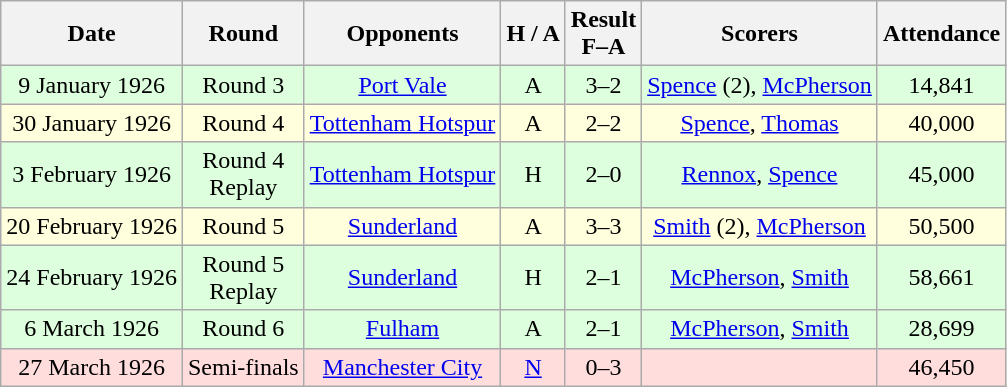<table class="wikitable" style="text-align:center">
<tr>
<th>Date</th>
<th>Round</th>
<th>Opponents</th>
<th>H / A</th>
<th>Result<br>F–A</th>
<th>Scorers</th>
<th>Attendance</th>
</tr>
<tr bgcolor="#ddffdd">
<td>9 January 1926</td>
<td>Round 3</td>
<td><a href='#'>Port Vale</a></td>
<td>A</td>
<td>3–2</td>
<td><a href='#'>Spence</a> (2), <a href='#'>McPherson</a></td>
<td>14,841</td>
</tr>
<tr bgcolor="#ffffdd">
<td>30 January 1926</td>
<td>Round 4</td>
<td><a href='#'>Tottenham Hotspur</a></td>
<td>A</td>
<td>2–2</td>
<td><a href='#'>Spence</a>, <a href='#'>Thomas</a></td>
<td>40,000</td>
</tr>
<tr bgcolor="#ddffdd">
<td>3 February 1926</td>
<td>Round 4<br>Replay</td>
<td><a href='#'>Tottenham Hotspur</a></td>
<td>H</td>
<td>2–0</td>
<td><a href='#'>Rennox</a>, <a href='#'>Spence</a></td>
<td>45,000</td>
</tr>
<tr bgcolor="#ffffdd">
<td>20 February 1926</td>
<td>Round 5</td>
<td><a href='#'>Sunderland</a></td>
<td>A</td>
<td>3–3</td>
<td><a href='#'>Smith</a> (2), <a href='#'>McPherson</a></td>
<td>50,500</td>
</tr>
<tr bgcolor="#ddffdd">
<td>24 February 1926</td>
<td>Round 5<br>Replay</td>
<td><a href='#'>Sunderland</a></td>
<td>H</td>
<td>2–1</td>
<td><a href='#'>McPherson</a>, <a href='#'>Smith</a></td>
<td>58,661</td>
</tr>
<tr bgcolor="#ddffdd">
<td>6 March 1926</td>
<td>Round 6</td>
<td><a href='#'>Fulham</a></td>
<td>A</td>
<td>2–1</td>
<td><a href='#'>McPherson</a>, <a href='#'>Smith</a></td>
<td>28,699</td>
</tr>
<tr bgcolor="#ffdddd">
<td>27 March 1926</td>
<td>Semi-finals</td>
<td><a href='#'>Manchester City</a></td>
<td><a href='#'>N</a></td>
<td>0–3</td>
<td></td>
<td>46,450</td>
</tr>
</table>
